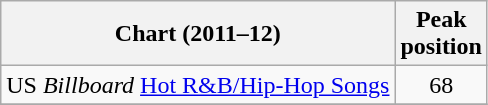<table class="wikitable sortable">
<tr>
<th>Chart (2011–12)</th>
<th>Peak<br>position</th>
</tr>
<tr>
<td align="left">US <em>Billboard</em> <a href='#'>Hot R&B/Hip-Hop Songs</a></td>
<td align="center">68</td>
</tr>
<tr>
</tr>
</table>
